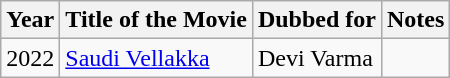<table class="wikitable sortable">
<tr>
<th>Year</th>
<th>Title of the Movie</th>
<th>Dubbed  for</th>
<th>Notes</th>
</tr>
<tr>
<td>2022</td>
<td><a href='#'>Saudi Vellakka</a></td>
<td>Devi Varma</td>
<td></td>
</tr>
</table>
